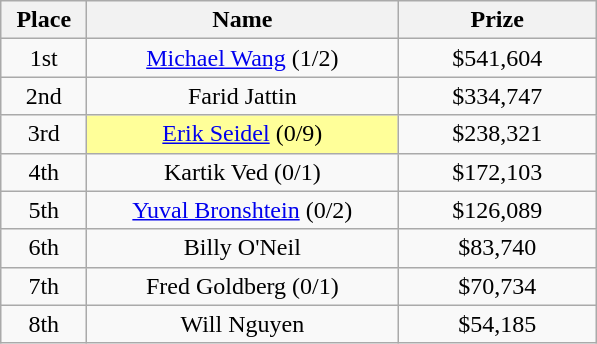<table class="wikitable">
<tr>
<th width="50">Place</th>
<th width="200">Name</th>
<th width="125">Prize</th>
</tr>
<tr>
<td align = "center">1st</td>
<td align = "center"> <a href='#'>Michael Wang</a> (1/2)</td>
<td align = "center">$541,604</td>
</tr>
<tr>
<td align = "center">2nd</td>
<td align = "center"> Farid Jattin</td>
<td align = "center">$334,747</td>
</tr>
<tr>
<td align = "center">3rd</td>
<td align = "center" style="background-color:#FFFF99; width:6em;"> <a href='#'>Erik Seidel</a> (0/9)</td>
<td align = "center">$238,321</td>
</tr>
<tr>
<td align = "center">4th</td>
<td align = "center"> Kartik Ved (0/1)</td>
<td align = "center">$172,103</td>
</tr>
<tr>
<td align = "center">5th</td>
<td align = "center"> <a href='#'>Yuval Bronshtein</a> (0/2)</td>
<td align = "center">$126,089</td>
</tr>
<tr>
<td align = "center">6th</td>
<td align = "center"> Billy O'Neil</td>
<td align = "center">$83,740</td>
</tr>
<tr>
<td align = "center">7th</td>
<td align = "center"> Fred Goldberg (0/1)</td>
<td align = "center">$70,734</td>
</tr>
<tr>
<td align = "center">8th</td>
<td align = "center"> Will Nguyen</td>
<td align = "center">$54,185</td>
</tr>
</table>
